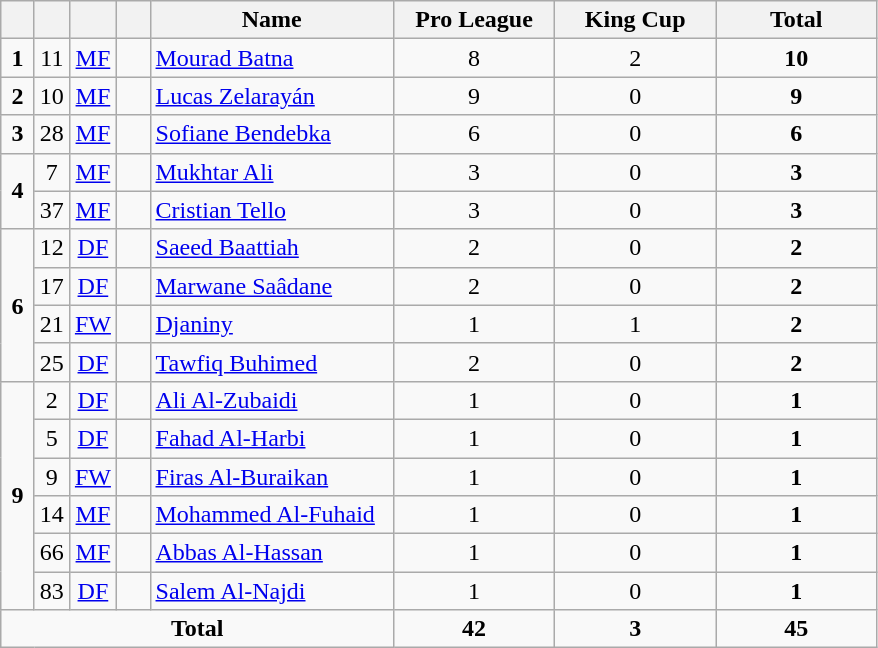<table class="wikitable" style="text-align:center">
<tr>
<th width=15></th>
<th width=15></th>
<th width=15></th>
<th width=15></th>
<th width=155>Name</th>
<th width=100>Pro League</th>
<th width=100>King Cup</th>
<th width=100>Total</th>
</tr>
<tr>
<td><strong>1</strong></td>
<td>11</td>
<td><a href='#'>MF</a></td>
<td></td>
<td align=left><a href='#'>Mourad Batna</a></td>
<td>8</td>
<td>2</td>
<td><strong>10</strong></td>
</tr>
<tr>
<td><strong>2</strong></td>
<td>10</td>
<td><a href='#'>MF</a></td>
<td></td>
<td align=left><a href='#'>Lucas Zelarayán</a></td>
<td>9</td>
<td>0</td>
<td><strong>9</strong></td>
</tr>
<tr>
<td><strong>3</strong></td>
<td>28</td>
<td><a href='#'>MF</a></td>
<td></td>
<td align=left><a href='#'>Sofiane Bendebka</a></td>
<td>6</td>
<td>0</td>
<td><strong>6</strong></td>
</tr>
<tr>
<td rowspan=2><strong>4</strong></td>
<td>7</td>
<td><a href='#'>MF</a></td>
<td></td>
<td align=left><a href='#'>Mukhtar Ali</a></td>
<td>3</td>
<td>0</td>
<td><strong>3</strong></td>
</tr>
<tr>
<td>37</td>
<td><a href='#'>MF</a></td>
<td></td>
<td align=left><a href='#'>Cristian Tello</a></td>
<td>3</td>
<td>0</td>
<td><strong>3</strong></td>
</tr>
<tr>
<td rowspan=4><strong>6</strong></td>
<td>12</td>
<td><a href='#'>DF</a></td>
<td></td>
<td align=left><a href='#'>Saeed Baattiah</a></td>
<td>2</td>
<td>0</td>
<td><strong>2</strong></td>
</tr>
<tr>
<td>17</td>
<td><a href='#'>DF</a></td>
<td></td>
<td align=left><a href='#'>Marwane Saâdane</a></td>
<td>2</td>
<td>0</td>
<td><strong>2</strong></td>
</tr>
<tr>
<td>21</td>
<td><a href='#'>FW</a></td>
<td></td>
<td align=left><a href='#'>Djaniny</a></td>
<td>1</td>
<td>1</td>
<td><strong>2</strong></td>
</tr>
<tr>
<td>25</td>
<td><a href='#'>DF</a></td>
<td></td>
<td align=left><a href='#'>Tawfiq Buhimed</a></td>
<td>2</td>
<td>0</td>
<td><strong>2</strong></td>
</tr>
<tr>
<td rowspan=6><strong>9</strong></td>
<td>2</td>
<td><a href='#'>DF</a></td>
<td></td>
<td align=left><a href='#'>Ali Al-Zubaidi</a></td>
<td>1</td>
<td>0</td>
<td><strong>1</strong></td>
</tr>
<tr>
<td>5</td>
<td><a href='#'>DF</a></td>
<td></td>
<td align=left><a href='#'>Fahad Al-Harbi</a></td>
<td>1</td>
<td>0</td>
<td><strong>1</strong></td>
</tr>
<tr>
<td>9</td>
<td><a href='#'>FW</a></td>
<td></td>
<td align=left><a href='#'>Firas Al-Buraikan</a></td>
<td>1</td>
<td>0</td>
<td><strong>1</strong></td>
</tr>
<tr>
<td>14</td>
<td><a href='#'>MF</a></td>
<td></td>
<td align=left><a href='#'>Mohammed Al-Fuhaid</a></td>
<td>1</td>
<td>0</td>
<td><strong>1</strong></td>
</tr>
<tr>
<td>66</td>
<td><a href='#'>MF</a></td>
<td></td>
<td align=left><a href='#'>Abbas Al-Hassan</a></td>
<td>1</td>
<td>0</td>
<td><strong>1</strong></td>
</tr>
<tr>
<td>83</td>
<td><a href='#'>DF</a></td>
<td></td>
<td align=left><a href='#'>Salem Al-Najdi</a></td>
<td>1</td>
<td>0</td>
<td><strong>1</strong></td>
</tr>
<tr>
<td colspan=5><strong>Total</strong></td>
<td><strong>42</strong></td>
<td><strong>3</strong></td>
<td><strong>45</strong></td>
</tr>
</table>
